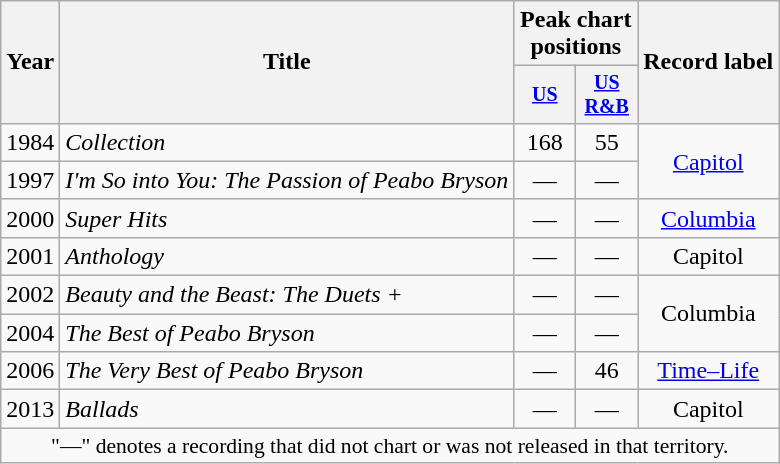<table class="wikitable" style="text-align:center;">
<tr>
<th rowspan="2">Year</th>
<th rowspan="2">Title</th>
<th colspan="2">Peak chart positions</th>
<th rowspan="2">Record label</th>
</tr>
<tr style="font-size:smaller;">
<th width="35"><a href='#'>US</a><br></th>
<th width="35"><a href='#'>US<br>R&B</a><br></th>
</tr>
<tr>
<td>1984</td>
<td align="left"><em>Collection</em></td>
<td>168</td>
<td>55</td>
<td rowspan="2"><a href='#'>Capitol</a></td>
</tr>
<tr>
<td rowspan="1">1997</td>
<td align="left"><em>I'm So into You: The Passion of Peabo Bryson</em></td>
<td>—</td>
<td>—</td>
</tr>
<tr>
<td>2000</td>
<td align="left"><em>Super Hits</em></td>
<td>—</td>
<td>—</td>
<td rowspan="1"><a href='#'>Columbia</a></td>
</tr>
<tr>
<td>2001</td>
<td align="left"><em>Anthology</em></td>
<td>—</td>
<td>—</td>
<td rowspan="1">Capitol</td>
</tr>
<tr>
<td>2002</td>
<td align="left"><em>Beauty and the Beast: The Duets +</em></td>
<td>—</td>
<td>—</td>
<td rowspan="2">Columbia</td>
</tr>
<tr>
<td>2004</td>
<td align="left"><em>The Best of Peabo Bryson</em></td>
<td>—</td>
<td>—</td>
</tr>
<tr>
<td>2006</td>
<td align="left"><em>The Very Best of Peabo Bryson</em></td>
<td>—</td>
<td>46</td>
<td rowspan="1"><a href='#'>Time–Life</a></td>
</tr>
<tr>
<td>2013</td>
<td align="left"><em>Ballads</em></td>
<td>—</td>
<td>—</td>
<td rowspan="1">Capitol</td>
</tr>
<tr>
<td colspan="15" style="font-size:90%">"—" denotes a recording that did not chart or was not released in that territory.</td>
</tr>
</table>
